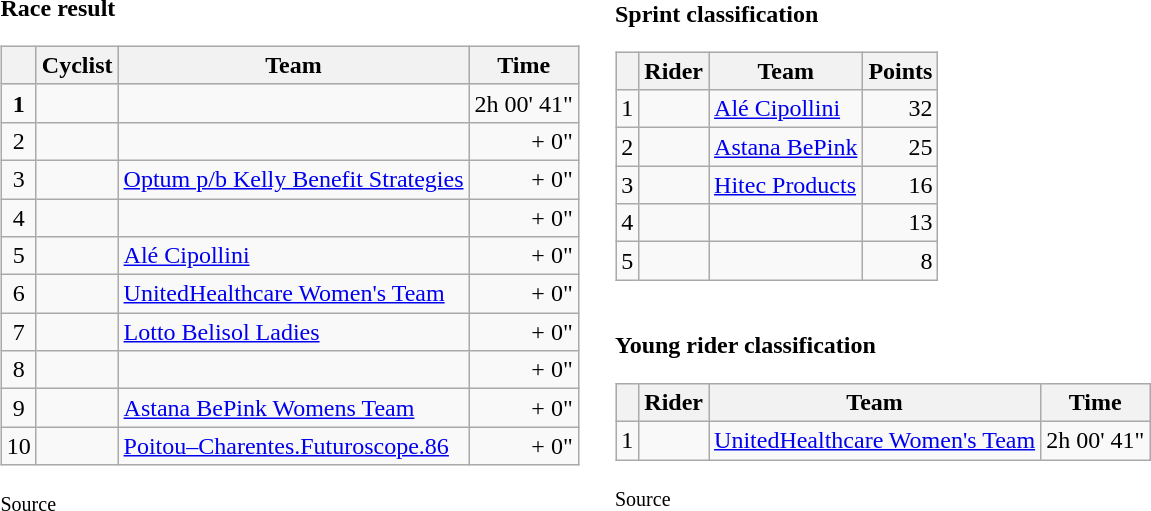<table>
<tr>
<td><strong>Race result</strong><br><table class="wikitable">
<tr style="background:#ccccff;">
<th></th>
<th>Cyclist</th>
<th>Team</th>
<th>Time</th>
</tr>
<tr>
<td align=center><strong>1</strong></td>
<td></td>
<td></td>
<td align=right>2h 00' 41"</td>
</tr>
<tr>
<td align=center>2</td>
<td></td>
<td></td>
<td align=right>+ 0"</td>
</tr>
<tr>
<td align=center>3</td>
<td></td>
<td><a href='#'>Optum p/b Kelly Benefit Strategies</a></td>
<td align=right>+ 0"</td>
</tr>
<tr>
<td align=center>4</td>
<td></td>
<td></td>
<td align=right>+ 0"</td>
</tr>
<tr>
<td align=center>5</td>
<td></td>
<td><a href='#'>Alé Cipollini</a></td>
<td align=right>+ 0"</td>
</tr>
<tr>
<td align=center>6</td>
<td></td>
<td><a href='#'>UnitedHealthcare Women's Team</a></td>
<td align=right>+ 0"</td>
</tr>
<tr>
<td align=center>7</td>
<td></td>
<td><a href='#'>Lotto Belisol Ladies</a></td>
<td align=right>+ 0"</td>
</tr>
<tr>
<td align=center>8</td>
<td></td>
<td></td>
<td align=right>+ 0"</td>
</tr>
<tr>
<td align=center>9</td>
<td></td>
<td><a href='#'>Astana BePink Womens Team</a></td>
<td align=right>+ 0"</td>
</tr>
<tr>
<td align=center>10</td>
<td></td>
<td><a href='#'>Poitou–Charentes.Futuroscope.86</a></td>
<td align=right>+ 0"</td>
</tr>
</table>
<small>Source</small></td>
<td></td>
<td><strong>Sprint classification</strong><br><table class="wikitable">
<tr>
<th></th>
<th>Rider</th>
<th>Team</th>
<th>Points</th>
</tr>
<tr>
<td>1</td>
<td></td>
<td><a href='#'>Alé Cipollini</a></td>
<td align="right">32</td>
</tr>
<tr>
<td>2</td>
<td></td>
<td><a href='#'>Astana BePink</a></td>
<td align="right">25</td>
</tr>
<tr>
<td>3</td>
<td></td>
<td><a href='#'>Hitec Products</a></td>
<td align="right">16</td>
</tr>
<tr>
<td>4</td>
<td></td>
<td></td>
<td align="right">13</td>
</tr>
<tr>
<td>5</td>
<td></td>
<td></td>
<td align="right">8</td>
</tr>
</table>
<br>
<strong>Young rider classification</strong><table class="wikitable">
<tr>
<th></th>
<th>Rider</th>
<th>Team</th>
<th>Time</th>
</tr>
<tr>
<td>1</td>
<td></td>
<td><a href='#'>UnitedHealthcare Women's Team</a></td>
<td align=right>2h 00' 41"</td>
</tr>
</table>
<small>Source</small></td>
</tr>
</table>
